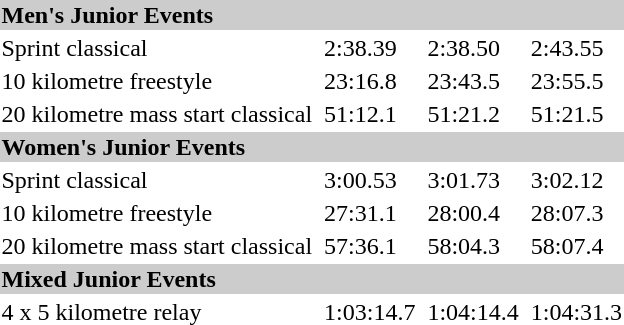<table>
<tr style="background:#ccc;">
<td colspan=7><strong>Men's Junior Events</strong></td>
</tr>
<tr>
<td>Sprint classical</td>
<td></td>
<td>2:38.39</td>
<td></td>
<td>2:38.50</td>
<td></td>
<td>2:43.55</td>
</tr>
<tr>
<td>10 kilometre freestyle</td>
<td></td>
<td>23:16.8</td>
<td></td>
<td>23:43.5</td>
<td></td>
<td>23:55.5</td>
</tr>
<tr>
<td>20 kilometre mass start classical</td>
<td></td>
<td>51:12.1</td>
<td></td>
<td>51:21.2</td>
<td></td>
<td>51:21.5</td>
</tr>
<tr style="background:#ccc;">
<td colspan=7><strong>Women's Junior Events</strong></td>
</tr>
<tr>
<td>Sprint classical</td>
<td></td>
<td>3:00.53</td>
<td></td>
<td>3:01.73</td>
<td></td>
<td>3:02.12</td>
</tr>
<tr>
<td>10 kilometre freestyle</td>
<td></td>
<td>27:31.1</td>
<td></td>
<td>28:00.4</td>
<td></td>
<td>28:07.3</td>
</tr>
<tr>
<td>20 kilometre mass start classical</td>
<td></td>
<td>57:36.1</td>
<td></td>
<td>58:04.3</td>
<td></td>
<td>58:07.4</td>
</tr>
<tr style="background:#ccc;">
<td colspan=7><strong>Mixed Junior Events</strong></td>
</tr>
<tr>
<td>4 x 5 kilometre relay</td>
<td></td>
<td>1:03:14.7</td>
<td></td>
<td>1:04:14.4</td>
<td></td>
<td>1:04:31.3</td>
</tr>
</table>
